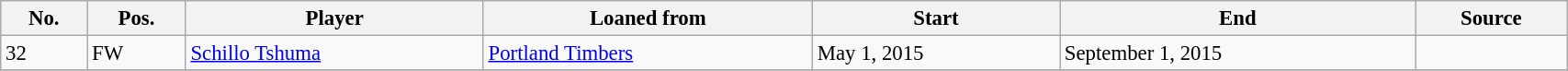<table class="wikitable sortable" style="width:90%; text-align:center; font-size:95%; text-align:left;">
<tr>
<th><strong>No.</strong></th>
<th><strong>Pos.</strong></th>
<th><strong>Player</strong></th>
<th><strong>Loaned from</strong></th>
<th><strong>Start</strong></th>
<th><strong>End</strong></th>
<th><strong>Source</strong></th>
</tr>
<tr>
<td>32</td>
<td>FW</td>
<td> <a href='#'>Schillo Tshuma</a></td>
<td> <a href='#'>Portland Timbers</a></td>
<td>May 1, 2015</td>
<td>September 1, 2015</td>
<td></td>
</tr>
<tr>
</tr>
</table>
